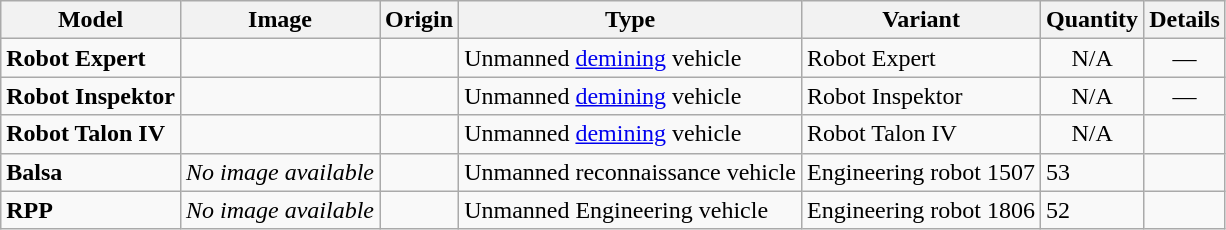<table class="wikitable">
<tr>
<th>Model</th>
<th>Image</th>
<th>Origin</th>
<th>Type</th>
<th>Variant</th>
<th>Quantity</th>
<th>Details</th>
</tr>
<tr>
<td><strong>Robot Expert</strong></td>
<td></td>
<td><small></small></td>
<td>Unmanned <a href='#'>demining</a> vehicle</td>
<td>Robot Expert</td>
<td style="text-align: center;">N/A</td>
<td style="text-align: center;">—</td>
</tr>
<tr>
<td><strong>Robot Inspektor</strong></td>
<td></td>
<td><small></small></td>
<td>Unmanned <a href='#'>demining</a> vehicle</td>
<td>Robot Inspektor</td>
<td style="text-align: center;">N/A</td>
<td style="text-align: center;">—</td>
</tr>
<tr>
<td><strong>Robot Talon IV</strong></td>
<td></td>
<td><small></small></td>
<td>Unmanned <a href='#'>demining</a> vehicle</td>
<td>Robot Talon IV</td>
<td style="text-align: center;">N/A</td>
<td></td>
</tr>
<tr>
<td><strong>Balsa</strong></td>
<td style="text-align: center;"><em>No image available</em></td>
<td><small></small></td>
<td>Unmanned reconnaissance vehicle</td>
<td>Engineering robot 1507</td>
<td>53</td>
<td></td>
</tr>
<tr>
<td><strong>RPP</strong></td>
<td style="text-align: center;"><em>No image available</em></td>
<td><small></small></td>
<td>Unmanned Engineering vehicle</td>
<td>Engineering robot 1806</td>
<td>52</td>
<td></td>
</tr>
</table>
